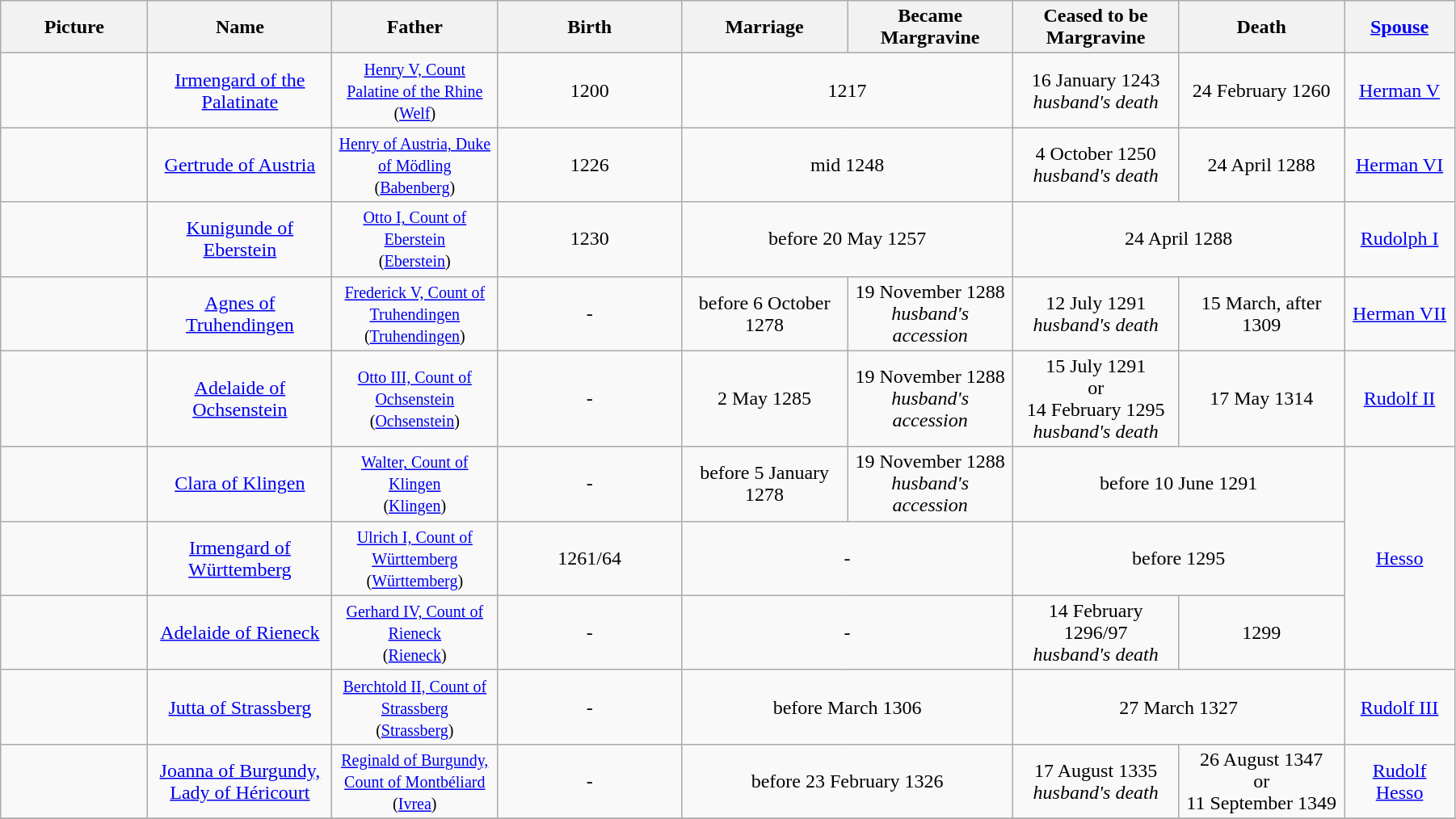<table width=95% class="wikitable">
<tr>
<th width = "8%">Picture</th>
<th width = "10%">Name</th>
<th width = "9%">Father</th>
<th width = "10%">Birth</th>
<th width = "9%">Marriage</th>
<th width = "9%">Became Margravine</th>
<th width = "9%">Ceased to be Margravine</th>
<th width = "9%">Death</th>
<th width = "6%"><a href='#'>Spouse</a></th>
</tr>
<tr>
<td align="center"></td>
<td align="center"><a href='#'>Irmengard of the Palatinate</a></td>
<td align="center"><small><a href='#'>Henry V, Count Palatine of the Rhine</a><br>(<a href='#'>Welf</a>)</small></td>
<td align="center">1200</td>
<td align="center" colspan="2">1217</td>
<td align="center">16 January 1243<br><em>husband's death</em></td>
<td align="center">24 February 1260</td>
<td align="center"><a href='#'>Herman V</a></td>
</tr>
<tr>
<td align="center"></td>
<td align="center"><a href='#'>Gertrude of Austria</a></td>
<td align="center"><small><a href='#'>Henry of Austria, Duke of Mödling</a><br>(<a href='#'>Babenberg</a>)</small></td>
<td align="center">1226</td>
<td align="center" colspan="2">mid 1248</td>
<td align="center">4 October 1250<br><em>husband's death</em></td>
<td align="center">24 April 1288</td>
<td align="center"><a href='#'>Herman VI</a></td>
</tr>
<tr>
<td align="center"></td>
<td align="center"><a href='#'>Kunigunde of Eberstein</a></td>
<td align="center"><small><a href='#'>Otto I, Count of Eberstein</a><br>(<a href='#'>Eberstein</a>)</small></td>
<td align="center">1230</td>
<td align="center" colspan="2">before 20 May 1257</td>
<td align="center" colspan="2">24 April 1288</td>
<td align="center"><a href='#'>Rudolph I</a></td>
</tr>
<tr>
<td align="center"></td>
<td align="center"><a href='#'>Agnes of Truhendingen</a></td>
<td align="center"><small><a href='#'>Frederick V, Count of Truhendingen</a><br>(<a href='#'>Truhendingen</a>)</small></td>
<td align="center">-</td>
<td align="center">before 6 October 1278</td>
<td align="center">19 November 1288<br><em>husband's accession</em></td>
<td align="center">12 July 1291<br><em>husband's death</em></td>
<td align="center">15 March, after 1309</td>
<td align="center"><a href='#'>Herman VII</a></td>
</tr>
<tr>
<td align="center"></td>
<td align="center"><a href='#'>Adelaide of Ochsenstein</a></td>
<td align="center"><small><a href='#'>Otto III, Count of Ochsenstein</a><br>(<a href='#'>Ochsenstein</a>)</small></td>
<td align="center">-</td>
<td align="center">2 May 1285</td>
<td align="center">19 November 1288<br><em>husband's accession</em></td>
<td align="center">15 July 1291<br>or<br>14 February 1295<br><em>husband's death</em></td>
<td align="center">17 May 1314</td>
<td align="center"><a href='#'>Rudolf II</a></td>
</tr>
<tr>
<td align="center"></td>
<td align="center"><a href='#'>Clara of Klingen</a></td>
<td align="center"><small><a href='#'>Walter, Count of Klingen</a><br>(<a href='#'>Klingen</a>)</small></td>
<td align="center">-</td>
<td align="center">before 5 January 1278</td>
<td align="center">19 November 1288<br><em>husband's accession</em></td>
<td align="center" colspan="2">before 10 June 1291</td>
<td align="center" rowspan="3"><a href='#'>Hesso</a></td>
</tr>
<tr>
<td align="center"></td>
<td align="center"><a href='#'>Irmengard of Württemberg</a></td>
<td align="center"><small><a href='#'>Ulrich I, Count of Württemberg</a><br>(<a href='#'>Württemberg</a>)</small></td>
<td align="center">1261/64</td>
<td align="center" colspan="2">-</td>
<td align="center" colspan="2">before 1295</td>
</tr>
<tr>
<td align="center"></td>
<td align="center"><a href='#'>Adelaide of Rieneck</a></td>
<td align="center"><small><a href='#'>Gerhard IV, Count of Rieneck</a><br>(<a href='#'>Rieneck</a>)</small></td>
<td align="center">-</td>
<td align="center" colspan="2">-</td>
<td align="center">14 February 1296/97<br><em>husband's death</em></td>
<td align="center">1299</td>
</tr>
<tr>
<td align="center"></td>
<td align="center"><a href='#'>Jutta of Strassberg</a></td>
<td align="center"><small><a href='#'>Berchtold II, Count of Strassberg</a><br>(<a href='#'>Strassberg</a>)</small></td>
<td align="center">-</td>
<td align="center" colspan="2">before March 1306</td>
<td align="center" colspan="2">27 March 1327</td>
<td align="center"><a href='#'>Rudolf III</a></td>
</tr>
<tr>
<td align="center"></td>
<td align="center"><a href='#'>Joanna of Burgundy, Lady of Héricourt</a></td>
<td align="center"><small><a href='#'>Reginald of Burgundy, Count of Montbéliard</a><br>(<a href='#'>Ivrea</a>)</small></td>
<td align="center">-</td>
<td align="center" colspan="2">before 23 February 1326</td>
<td align="center">17 August 1335<br><em>husband's death</em></td>
<td align="center">26 August 1347<br>or<br>11 September 1349</td>
<td align="center"><a href='#'>Rudolf Hesso</a></td>
</tr>
<tr>
</tr>
</table>
